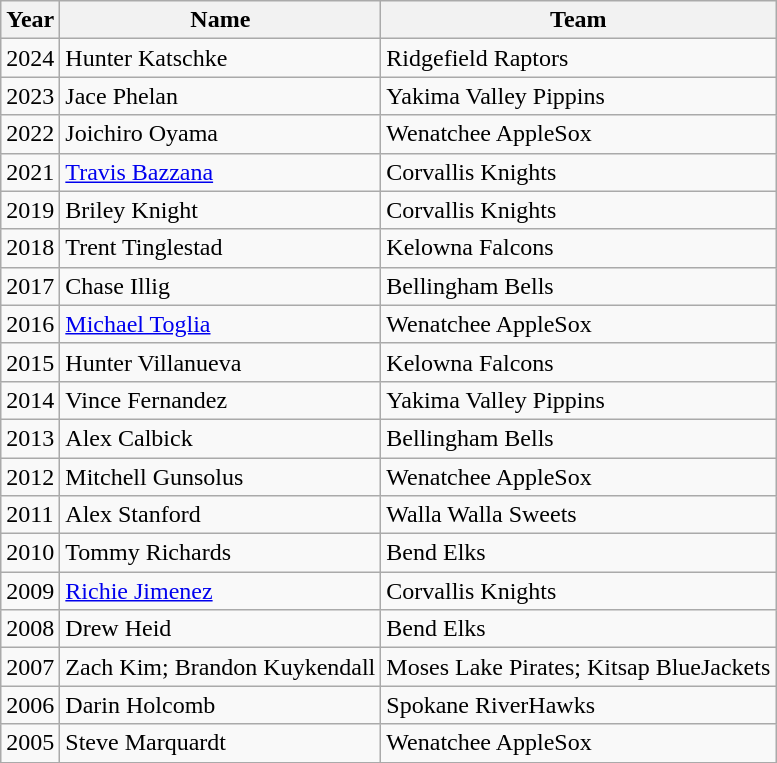<table class="wikitable">
<tr>
<th>Year</th>
<th>Name</th>
<th>Team</th>
</tr>
<tr>
<td>2024</td>
<td>Hunter Katschke</td>
<td>Ridgefield Raptors</td>
</tr>
<tr>
<td>2023</td>
<td>Jace Phelan</td>
<td>Yakima Valley Pippins</td>
</tr>
<tr>
<td>2022</td>
<td>Joichiro Oyama</td>
<td>Wenatchee AppleSox</td>
</tr>
<tr>
<td>2021</td>
<td><a href='#'>Travis Bazzana</a></td>
<td>Corvallis Knights</td>
</tr>
<tr>
<td>2019</td>
<td>Briley Knight</td>
<td>Corvallis Knights</td>
</tr>
<tr>
<td>2018</td>
<td>Trent Tinglestad</td>
<td>Kelowna Falcons</td>
</tr>
<tr>
<td>2017</td>
<td>Chase Illig</td>
<td>Bellingham Bells</td>
</tr>
<tr>
<td>2016</td>
<td><a href='#'>Michael Toglia</a></td>
<td>Wenatchee AppleSox</td>
</tr>
<tr>
<td>2015</td>
<td>Hunter Villanueva</td>
<td>Kelowna Falcons</td>
</tr>
<tr>
<td>2014</td>
<td>Vince Fernandez</td>
<td>Yakima Valley Pippins</td>
</tr>
<tr>
<td>2013</td>
<td>Alex Calbick</td>
<td>Bellingham Bells</td>
</tr>
<tr>
<td>2012</td>
<td>Mitchell Gunsolus</td>
<td>Wenatchee AppleSox</td>
</tr>
<tr>
<td>2011</td>
<td>Alex Stanford</td>
<td>Walla Walla Sweets</td>
</tr>
<tr>
<td>2010</td>
<td>Tommy Richards</td>
<td>Bend Elks</td>
</tr>
<tr>
<td>2009</td>
<td><a href='#'>Richie Jimenez</a></td>
<td>Corvallis Knights</td>
</tr>
<tr>
<td>2008</td>
<td>Drew Heid</td>
<td>Bend Elks</td>
</tr>
<tr>
<td>2007</td>
<td>Zach Kim; Brandon Kuykendall</td>
<td>Moses Lake Pirates; Kitsap BlueJackets</td>
</tr>
<tr>
<td>2006</td>
<td>Darin Holcomb</td>
<td>Spokane RiverHawks</td>
</tr>
<tr>
<td>2005</td>
<td>Steve Marquardt</td>
<td>Wenatchee AppleSox</td>
</tr>
</table>
